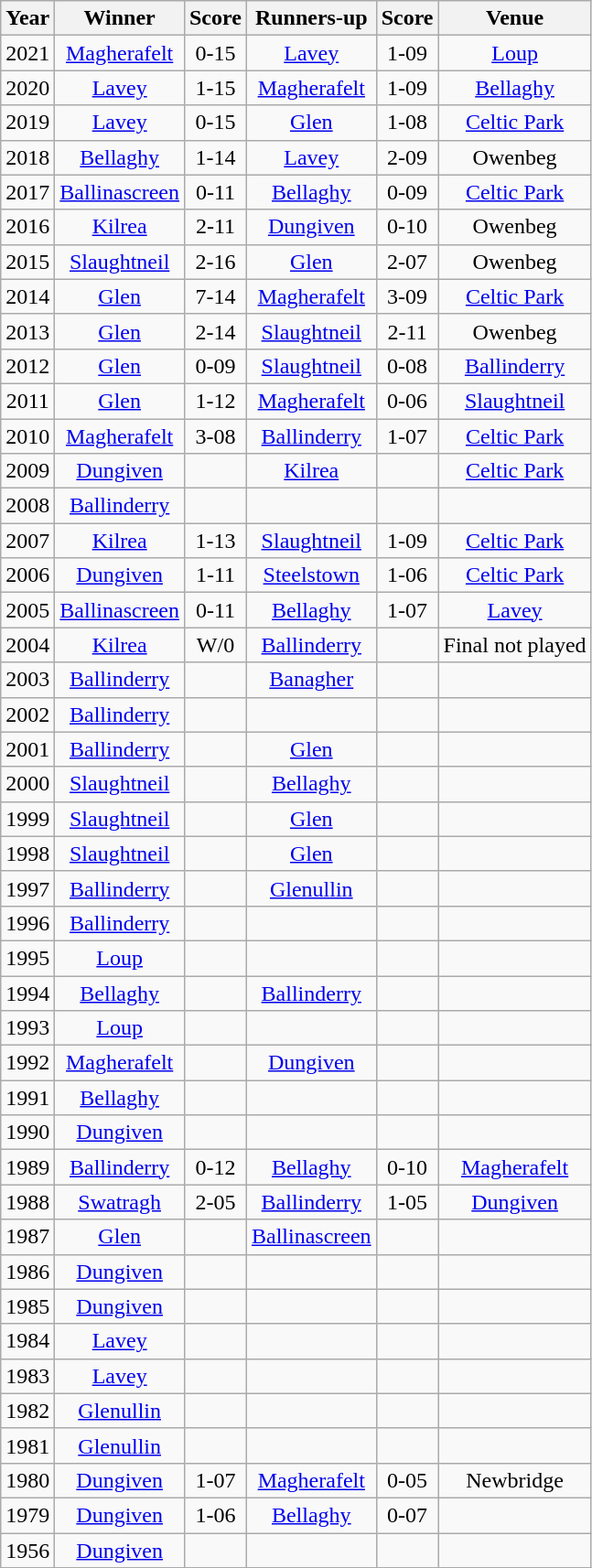<table class="wikitable" style="text-align:center;">
<tr>
<th>Year</th>
<th>Winner</th>
<th>Score</th>
<th>Runners-up</th>
<th>Score</th>
<th>Venue</th>
</tr>
<tr>
<td align=center>2021</td>
<td><a href='#'>Magherafelt</a></td>
<td>0-15</td>
<td><a href='#'>Lavey</a></td>
<td>1-09</td>
<td><a href='#'>Loup</a></td>
</tr>
<tr>
<td align=center>2020</td>
<td><a href='#'>Lavey</a></td>
<td>1-15</td>
<td><a href='#'>Magherafelt</a></td>
<td>1-09</td>
<td><a href='#'>Bellaghy</a></td>
</tr>
<tr>
<td align=center>2019</td>
<td><a href='#'>Lavey</a></td>
<td>0-15</td>
<td><a href='#'>Glen</a></td>
<td>1-08</td>
<td><a href='#'>Celtic Park</a></td>
</tr>
<tr>
<td align=center>2018</td>
<td><a href='#'>Bellaghy</a></td>
<td>1-14</td>
<td><a href='#'>Lavey</a></td>
<td>2-09</td>
<td>Owenbeg</td>
</tr>
<tr>
<td align=center>2017</td>
<td><a href='#'>Ballinascreen</a></td>
<td>0-11</td>
<td><a href='#'>Bellaghy</a></td>
<td>0-09</td>
<td><a href='#'>Celtic Park</a></td>
</tr>
<tr>
<td align=center>2016</td>
<td><a href='#'>Kilrea</a></td>
<td>2-11</td>
<td><a href='#'>Dungiven</a></td>
<td>0-10</td>
<td>Owenbeg</td>
</tr>
<tr>
<td align=center>2015</td>
<td><a href='#'>Slaughtneil</a></td>
<td>2-16</td>
<td><a href='#'>Glen</a></td>
<td>2-07</td>
<td>Owenbeg</td>
</tr>
<tr>
<td align=center>2014</td>
<td><a href='#'>Glen</a></td>
<td>7-14</td>
<td><a href='#'>Magherafelt</a></td>
<td>3-09</td>
<td><a href='#'>Celtic Park</a></td>
</tr>
<tr>
<td align=center>2013</td>
<td><a href='#'>Glen</a></td>
<td>2-14</td>
<td><a href='#'>Slaughtneil</a></td>
<td>2-11</td>
<td>Owenbeg</td>
</tr>
<tr>
<td align=center>2012</td>
<td><a href='#'>Glen</a></td>
<td>0-09</td>
<td><a href='#'>Slaughtneil</a></td>
<td>0-08</td>
<td><a href='#'>Ballinderry</a></td>
</tr>
<tr>
<td align=center>2011</td>
<td><a href='#'>Glen</a></td>
<td>1-12</td>
<td><a href='#'>Magherafelt</a></td>
<td>0-06</td>
<td><a href='#'>Slaughtneil</a></td>
</tr>
<tr>
<td align=center>2010</td>
<td><a href='#'>Magherafelt</a></td>
<td>3-08</td>
<td><a href='#'>Ballinderry</a></td>
<td>1-07</td>
<td><a href='#'>Celtic Park</a></td>
</tr>
<tr>
<td align=center>2009</td>
<td><a href='#'>Dungiven</a></td>
<td></td>
<td><a href='#'>Kilrea</a></td>
<td></td>
<td><a href='#'>Celtic Park</a></td>
</tr>
<tr>
<td align=center>2008</td>
<td><a href='#'>Ballinderry</a></td>
<td></td>
<td></td>
<td></td>
<td></td>
</tr>
<tr>
<td align=center>2007</td>
<td><a href='#'>Kilrea</a></td>
<td>1-13</td>
<td><a href='#'>Slaughtneil</a></td>
<td>1-09</td>
<td><a href='#'>Celtic Park</a></td>
</tr>
<tr>
<td align=center>2006</td>
<td><a href='#'>Dungiven</a></td>
<td>1-11</td>
<td><a href='#'>Steelstown</a></td>
<td>1-06</td>
<td><a href='#'>Celtic Park</a></td>
</tr>
<tr>
<td align=center>2005</td>
<td><a href='#'>Ballinascreen</a></td>
<td>0-11</td>
<td><a href='#'>Bellaghy</a></td>
<td>1-07</td>
<td><a href='#'>Lavey</a></td>
</tr>
<tr>
<td align=center>2004</td>
<td><a href='#'>Kilrea</a></td>
<td>W/0</td>
<td><a href='#'>Ballinderry</a></td>
<td></td>
<td>Final not played</td>
</tr>
<tr>
<td align=center>2003</td>
<td><a href='#'>Ballinderry</a></td>
<td></td>
<td><a href='#'>Banagher</a></td>
<td></td>
<td></td>
</tr>
<tr>
<td align=center>2002</td>
<td><a href='#'>Ballinderry</a></td>
<td></td>
<td></td>
<td></td>
<td></td>
</tr>
<tr>
<td align=center>2001</td>
<td><a href='#'>Ballinderry</a></td>
<td></td>
<td><a href='#'>Glen</a></td>
<td></td>
<td></td>
</tr>
<tr>
<td align=center>2000</td>
<td><a href='#'>Slaughtneil</a></td>
<td></td>
<td><a href='#'>Bellaghy</a></td>
<td></td>
<td></td>
</tr>
<tr>
<td align=center>1999</td>
<td><a href='#'>Slaughtneil</a></td>
<td></td>
<td><a href='#'>Glen</a></td>
<td></td>
<td></td>
</tr>
<tr>
<td align=center>1998</td>
<td><a href='#'>Slaughtneil</a></td>
<td></td>
<td><a href='#'>Glen</a></td>
<td></td>
<td></td>
</tr>
<tr>
<td align=center>1997</td>
<td><a href='#'>Ballinderry</a></td>
<td></td>
<td><a href='#'>Glenullin</a></td>
<td></td>
<td></td>
</tr>
<tr>
<td align=center>1996</td>
<td><a href='#'>Ballinderry</a></td>
<td></td>
<td></td>
<td></td>
<td></td>
</tr>
<tr>
<td align=center>1995</td>
<td><a href='#'>Loup</a></td>
<td></td>
<td></td>
<td></td>
<td></td>
</tr>
<tr>
<td align=center>1994</td>
<td><a href='#'>Bellaghy</a></td>
<td></td>
<td><a href='#'>Ballinderry</a></td>
<td></td>
<td></td>
</tr>
<tr>
<td align=center>1993</td>
<td><a href='#'>Loup</a></td>
<td></td>
<td></td>
<td></td>
<td></td>
</tr>
<tr>
<td align=center>1992</td>
<td><a href='#'>Magherafelt</a></td>
<td></td>
<td><a href='#'>Dungiven</a></td>
<td></td>
<td></td>
</tr>
<tr>
<td align=center>1991</td>
<td><a href='#'>Bellaghy</a></td>
<td></td>
<td></td>
<td></td>
<td></td>
</tr>
<tr>
<td align=center>1990</td>
<td><a href='#'>Dungiven</a></td>
<td></td>
<td></td>
<td></td>
<td></td>
</tr>
<tr>
<td align=center>1989</td>
<td><a href='#'>Ballinderry</a></td>
<td>0-12</td>
<td><a href='#'>Bellaghy</a></td>
<td>0-10</td>
<td><a href='#'>Magherafelt</a></td>
</tr>
<tr>
<td align=center>1988</td>
<td><a href='#'>Swatragh</a></td>
<td>2-05</td>
<td><a href='#'>Ballinderry</a></td>
<td>1-05</td>
<td><a href='#'>Dungiven</a></td>
</tr>
<tr>
<td align=center>1987</td>
<td><a href='#'>Glen</a></td>
<td></td>
<td><a href='#'>Ballinascreen</a></td>
<td></td>
<td></td>
</tr>
<tr>
<td align=center>1986</td>
<td><a href='#'>Dungiven</a></td>
<td></td>
<td></td>
<td></td>
<td></td>
</tr>
<tr>
<td align=center>1985</td>
<td><a href='#'>Dungiven</a></td>
<td></td>
<td></td>
<td></td>
<td></td>
</tr>
<tr>
<td align=center>1984</td>
<td><a href='#'>Lavey</a></td>
<td></td>
<td></td>
<td></td>
<td></td>
</tr>
<tr>
<td align=center>1983</td>
<td><a href='#'>Lavey</a></td>
<td></td>
<td></td>
<td></td>
<td></td>
</tr>
<tr>
<td align=center>1982</td>
<td><a href='#'>Glenullin</a></td>
<td></td>
<td></td>
<td></td>
<td></td>
</tr>
<tr>
<td align=center>1981</td>
<td><a href='#'>Glenullin</a></td>
<td></td>
<td></td>
<td></td>
<td></td>
</tr>
<tr>
<td align=center>1980</td>
<td><a href='#'>Dungiven</a></td>
<td>1-07</td>
<td><a href='#'>Magherafelt</a></td>
<td>0-05</td>
<td>Newbridge</td>
</tr>
<tr>
<td align=center>1979</td>
<td><a href='#'>Dungiven</a></td>
<td>1-06</td>
<td><a href='#'>Bellaghy</a></td>
<td>0-07</td>
<td></td>
</tr>
<tr>
<td align=center>1956</td>
<td><a href='#'>Dungiven</a></td>
<td></td>
<td></td>
<td></td>
<td></td>
</tr>
<tr>
</tr>
</table>
